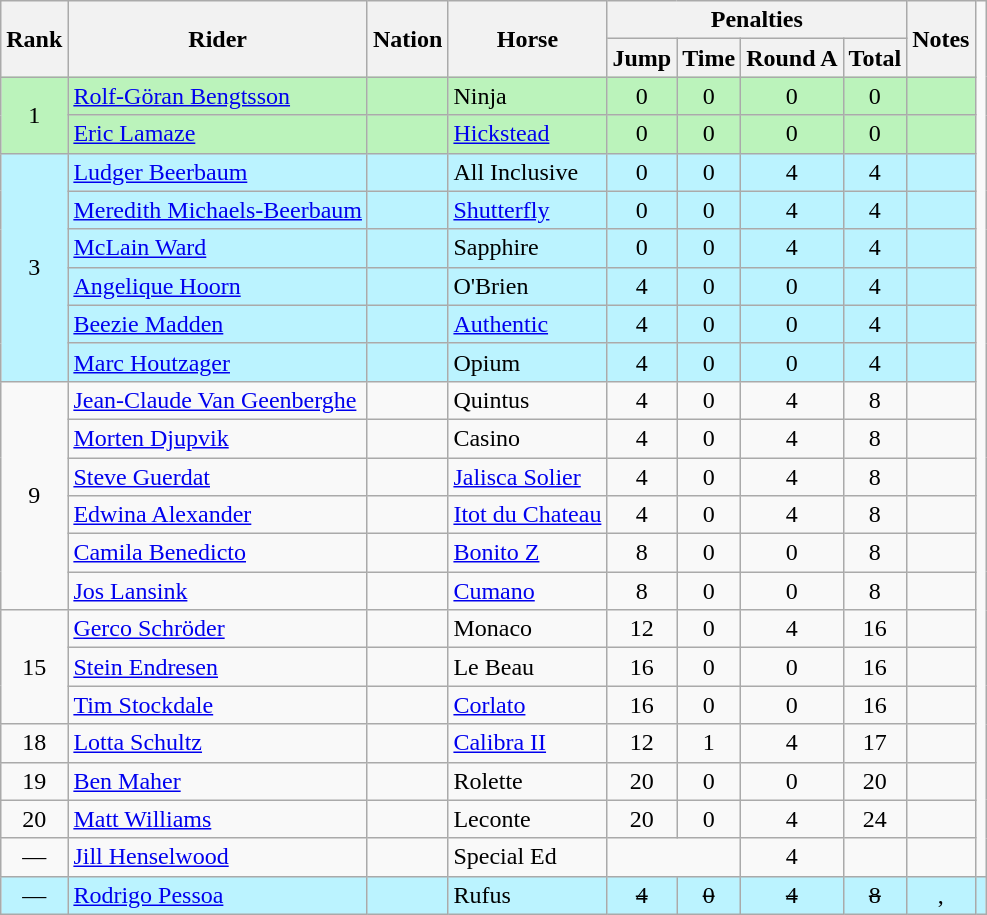<table class="wikitable sortable" style="text-align:center">
<tr>
<th rowspan="2">Rank</th>
<th rowspan="2">Rider</th>
<th rowspan="2">Nation</th>
<th rowspan="2">Horse</th>
<th colspan=4>Penalties</th>
<th rowspan=2>Notes</th>
</tr>
<tr>
<th>Jump</th>
<th>Time</th>
<th>Round A</th>
<th>Total</th>
</tr>
<tr bgcolor=bbf3bb>
<td rowspan="2">1</td>
<td align=left><a href='#'>Rolf-Göran Bengtsson</a></td>
<td align=left></td>
<td align=left>Ninja</td>
<td>0</td>
<td>0</td>
<td>0</td>
<td>0</td>
<td></td>
</tr>
<tr bgcolor=bbf3bb>
<td align=left><a href='#'>Eric Lamaze</a></td>
<td align=left></td>
<td align=left><a href='#'>Hickstead</a></td>
<td>0</td>
<td>0</td>
<td>0</td>
<td>0</td>
<td></td>
</tr>
<tr bgcolor=bbf3ff>
<td rowspan="6">3</td>
<td align=left><a href='#'>Ludger Beerbaum</a></td>
<td align=left></td>
<td align=left>All Inclusive</td>
<td>0</td>
<td>0</td>
<td>4</td>
<td>4</td>
<td></td>
</tr>
<tr bgcolor=bbf3ff>
<td align=left><a href='#'>Meredith Michaels-Beerbaum</a></td>
<td align=left></td>
<td align=left><a href='#'>Shutterfly</a></td>
<td>0</td>
<td>0</td>
<td>4</td>
<td>4</td>
<td></td>
</tr>
<tr bgcolor=bbf3ff>
<td align=left><a href='#'>McLain Ward</a></td>
<td align=left></td>
<td align=left>Sapphire</td>
<td>0</td>
<td>0</td>
<td>4</td>
<td>4</td>
<td></td>
</tr>
<tr bgcolor=bbf3ff>
<td align=left><a href='#'>Angelique Hoorn</a></td>
<td align=left></td>
<td align=left>O'Brien</td>
<td>4</td>
<td>0</td>
<td>0</td>
<td>4</td>
<td></td>
</tr>
<tr bgcolor=bbf3ff>
<td align=left><a href='#'>Beezie Madden</a></td>
<td align=left></td>
<td align=left><a href='#'>Authentic</a></td>
<td>4</td>
<td>0</td>
<td>0</td>
<td>4</td>
<td></td>
</tr>
<tr bgcolor=bbf3ff>
<td align=left><a href='#'>Marc Houtzager</a></td>
<td align=left></td>
<td align=left>Opium</td>
<td>4</td>
<td>0</td>
<td>0</td>
<td>4</td>
<td></td>
</tr>
<tr>
<td rowspan="6">9</td>
<td align=left><a href='#'>Jean-Claude Van Geenberghe</a></td>
<td align=left></td>
<td align=left>Quintus</td>
<td>4</td>
<td>0</td>
<td>4</td>
<td>8</td>
<td></td>
</tr>
<tr>
<td align=left><a href='#'>Morten Djupvik</a></td>
<td align=left></td>
<td align=left>Casino</td>
<td>4</td>
<td>0</td>
<td>4</td>
<td>8</td>
<td></td>
</tr>
<tr>
<td align=left><a href='#'>Steve Guerdat</a></td>
<td align=left></td>
<td align=left><a href='#'>Jalisca Solier</a></td>
<td>4</td>
<td>0</td>
<td>4</td>
<td>8</td>
<td></td>
</tr>
<tr>
<td align=left><a href='#'>Edwina Alexander</a></td>
<td align=left></td>
<td align=left><a href='#'>Itot du Chateau</a></td>
<td>4</td>
<td>0</td>
<td>4</td>
<td>8</td>
<td></td>
</tr>
<tr>
<td align=left><a href='#'>Camila Benedicto</a></td>
<td align=left></td>
<td align=left><a href='#'>Bonito Z</a></td>
<td>8</td>
<td>0</td>
<td>0</td>
<td>8</td>
<td></td>
</tr>
<tr>
<td align=left><a href='#'>Jos Lansink</a></td>
<td align=left></td>
<td align=left><a href='#'>Cumano</a></td>
<td>8</td>
<td>0</td>
<td>0</td>
<td>8</td>
<td></td>
</tr>
<tr>
<td rowspan="3">15</td>
<td align=left><a href='#'>Gerco Schröder</a></td>
<td align=left></td>
<td align=left>Monaco</td>
<td>12</td>
<td>0</td>
<td>4</td>
<td>16</td>
<td></td>
</tr>
<tr>
<td align=left><a href='#'>Stein Endresen</a></td>
<td align=left></td>
<td align=left>Le Beau</td>
<td>16</td>
<td>0</td>
<td>0</td>
<td>16</td>
<td></td>
</tr>
<tr>
<td align=left><a href='#'>Tim Stockdale</a></td>
<td align=left></td>
<td align=left><a href='#'>Corlato</a></td>
<td>16</td>
<td>0</td>
<td>0</td>
<td>16</td>
<td></td>
</tr>
<tr>
<td>18</td>
<td align=left><a href='#'>Lotta Schultz</a></td>
<td align=left></td>
<td align=left><a href='#'>Calibra II</a></td>
<td>12</td>
<td>1</td>
<td>4</td>
<td>17</td>
<td></td>
</tr>
<tr>
<td>19</td>
<td align=left><a href='#'>Ben Maher</a></td>
<td align=left></td>
<td align=left>Rolette</td>
<td>20</td>
<td>0</td>
<td>0</td>
<td>20</td>
<td></td>
</tr>
<tr>
<td>20</td>
<td align=left><a href='#'>Matt Williams</a></td>
<td align=left></td>
<td align=left>Leconte</td>
<td>20</td>
<td>0</td>
<td>4</td>
<td>24</td>
<td></td>
</tr>
<tr>
<td data-sort-value=21>—</td>
<td align=left><a href='#'>Jill Henselwood</a></td>
<td align=left></td>
<td align=left>Special Ed</td>
<td colspan=2 data-sort-value=99></td>
<td>4</td>
<td data-sort-value=99></td>
<td></td>
</tr>
<tr bgcolor=bbf3ff>
<td data-sort-value=22>—</td>
<td align=left><a href='#'>Rodrigo Pessoa</a></td>
<td align=left></td>
<td align=left>Rufus</td>
<td><s>4</s></td>
<td><s>0</s></td>
<td><s>4</s></td>
<td><s>8</s></td>
<td>, </td>
<td></td>
</tr>
</table>
